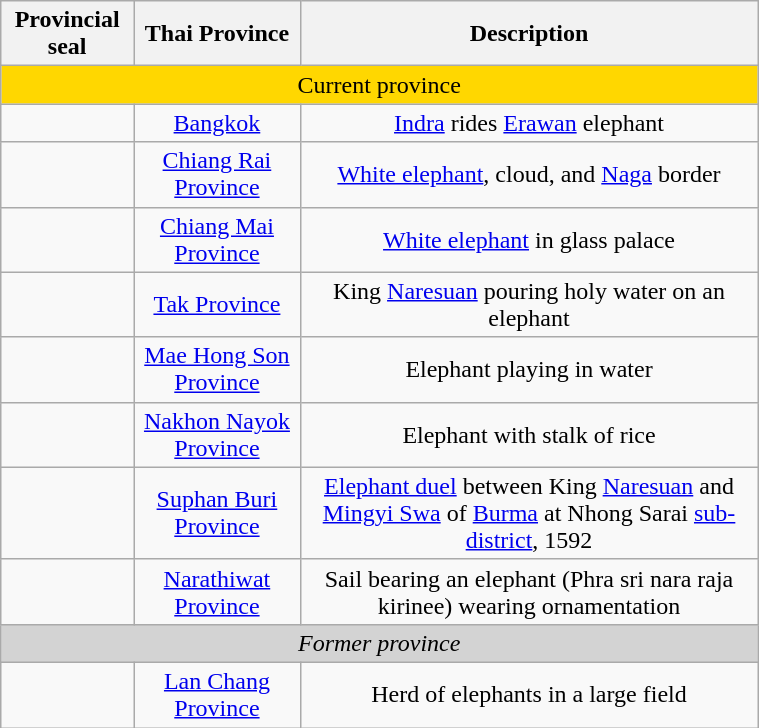<table class="wikitable" width=40%>
<tr>
<th 15% align="center">Provincial seal</th>
<th 30% align="center">Thai Province</th>
<th 35% align="center">Description</th>
</tr>
<tr align="center">
<td colspan="3" style="background-color:#FFD700">Current province</td>
</tr>
<tr align="center">
<td></td>
<td><a href='#'>Bangkok</a></td>
<td><a href='#'>Indra</a> rides <a href='#'>Erawan</a> elephant</td>
</tr>
<tr align="center">
<td></td>
<td><a href='#'>Chiang Rai Province</a></td>
<td><a href='#'>White elephant</a>, cloud, and <a href='#'>Naga</a> border</td>
</tr>
<tr align="center">
<td></td>
<td><a href='#'>Chiang Mai Province</a></td>
<td><a href='#'>White elephant</a> in glass palace</td>
</tr>
<tr align="center">
<td></td>
<td><a href='#'>Tak Province</a></td>
<td>King <a href='#'>Naresuan</a> pouring holy water on an elephant</td>
</tr>
<tr align="center">
<td></td>
<td><a href='#'>Mae Hong Son Province</a></td>
<td>Elephant playing in water</td>
</tr>
<tr align="center">
<td></td>
<td><a href='#'>Nakhon Nayok Province</a></td>
<td>Elephant with stalk of rice</td>
</tr>
<tr align="center">
<td></td>
<td><a href='#'>Suphan Buri Province</a></td>
<td><a href='#'>Elephant duel</a> between King <a href='#'>Naresuan</a> and <a href='#'>Mingyi Swa</a> of <a href='#'>Burma</a> at Nhong Sarai <a href='#'>sub-district</a>, 1592</td>
</tr>
<tr align="center">
<td></td>
<td><a href='#'>Narathiwat Province</a></td>
<td>Sail bearing an elephant (Phra sri nara raja kirinee) wearing ornamentation</td>
</tr>
<tr align="center">
<td colspan="3" style="background-color:#d3d3d3"><em>Former province</em></td>
</tr>
<tr align="center">
<td></td>
<td><a href='#'>Lan Chang Province</a></td>
<td>Herd of elephants in a large field</td>
</tr>
</table>
